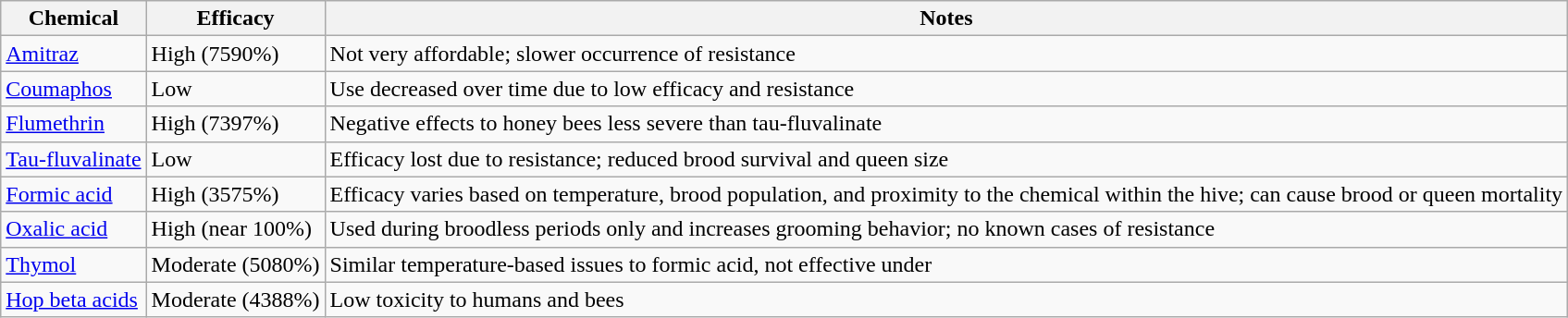<table class="wikitable sortable">
<tr>
<th>Chemical</th>
<th>Efficacy</th>
<th>Notes</th>
</tr>
<tr>
<td><a href='#'>Amitraz</a></td>
<td>High (7590%)</td>
<td>Not very affordable; slower occurrence of resistance</td>
</tr>
<tr>
<td><a href='#'>Coumaphos</a></td>
<td>Low</td>
<td>Use decreased over time due to low efficacy and resistance</td>
</tr>
<tr>
<td><a href='#'>Flumethrin</a></td>
<td>High (7397%)</td>
<td>Negative effects to honey bees less severe than tau-fluvalinate</td>
</tr>
<tr>
<td><a href='#'>Tau-fluvalinate</a></td>
<td>Low</td>
<td>Efficacy lost due to resistance; reduced brood survival and queen size</td>
</tr>
<tr>
<td><a href='#'>Formic acid</a></td>
<td>High (3575%)</td>
<td>Efficacy varies based on temperature, brood population, and proximity to the chemical within the hive; can cause brood or queen mortality</td>
</tr>
<tr>
<td><a href='#'>Oxalic acid</a></td>
<td>High (near 100%)</td>
<td>Used during broodless periods only and increases grooming behavior; no known cases of resistance</td>
</tr>
<tr>
<td><a href='#'>Thymol</a></td>
<td>Moderate (5080%)</td>
<td>Similar temperature-based issues to formic acid, not effective under </td>
</tr>
<tr>
<td><a href='#'>Hop beta acids</a></td>
<td>Moderate (4388%)</td>
<td>Low toxicity to humans and bees</td>
</tr>
</table>
